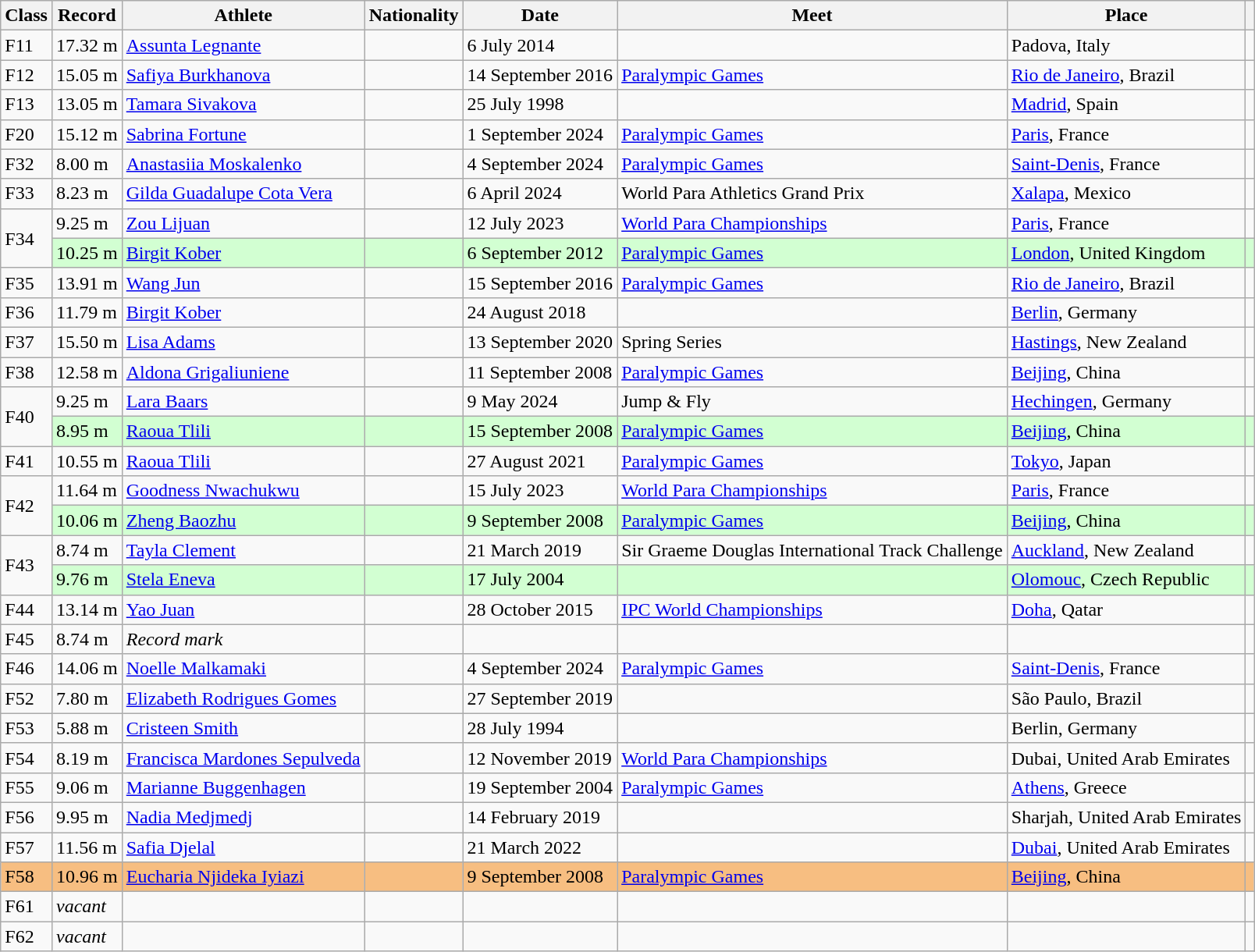<table class="wikitable">
<tr>
<th>Class</th>
<th>Record</th>
<th>Athlete</th>
<th>Nationality</th>
<th>Date</th>
<th>Meet</th>
<th>Place</th>
<th></th>
</tr>
<tr>
<td>F11</td>
<td>17.32 m</td>
<td><a href='#'>Assunta Legnante</a></td>
<td></td>
<td>6 July 2014</td>
<td></td>
<td>Padova, Italy</td>
<td></td>
</tr>
<tr>
<td>F12</td>
<td>15.05 m</td>
<td><a href='#'>Safiya Burkhanova</a></td>
<td></td>
<td>14 September 2016</td>
<td><a href='#'>Paralympic Games</a></td>
<td><a href='#'>Rio de Janeiro</a>, Brazil</td>
<td></td>
</tr>
<tr>
<td>F13</td>
<td>13.05 m</td>
<td><a href='#'>Tamara Sivakova</a></td>
<td></td>
<td>25 July 1998</td>
<td></td>
<td><a href='#'>Madrid</a>, Spain</td>
<td></td>
</tr>
<tr>
<td>F20</td>
<td>15.12 m</td>
<td><a href='#'>Sabrina Fortune</a></td>
<td></td>
<td>1 September 2024</td>
<td><a href='#'>Paralympic Games</a></td>
<td><a href='#'>Paris</a>, France</td>
<td></td>
</tr>
<tr>
<td>F32</td>
<td>8.00 m</td>
<td><a href='#'>Anastasiia Moskalenko</a></td>
<td></td>
<td>4 September 2024</td>
<td><a href='#'>Paralympic Games</a></td>
<td><a href='#'>Saint-Denis</a>, France</td>
<td></td>
</tr>
<tr>
<td>F33</td>
<td>8.23 m</td>
<td><a href='#'>Gilda Guadalupe Cota Vera</a></td>
<td></td>
<td>6 April 2024</td>
<td>World Para Athletics Grand Prix</td>
<td><a href='#'>Xalapa</a>, Mexico</td>
<td></td>
</tr>
<tr>
<td rowspan="2">F34</td>
<td>9.25 m</td>
<td><a href='#'>Zou Lijuan</a></td>
<td></td>
<td>12 July 2023</td>
<td><a href='#'>World Para Championships</a></td>
<td><a href='#'>Paris</a>, France</td>
<td></td>
</tr>
<tr bgcolor=#D2FFD2>
<td>10.25 m</td>
<td><a href='#'>Birgit Kober</a></td>
<td></td>
<td>6 September 2012</td>
<td><a href='#'>Paralympic Games</a></td>
<td><a href='#'>London</a>, United Kingdom</td>
<td></td>
</tr>
<tr>
<td>F35</td>
<td>13.91 m</td>
<td><a href='#'>Wang Jun</a></td>
<td></td>
<td>15 September 2016</td>
<td><a href='#'>Paralympic Games</a></td>
<td><a href='#'>Rio de Janeiro</a>, Brazil</td>
<td></td>
</tr>
<tr>
<td>F36</td>
<td>11.79 m</td>
<td><a href='#'>Birgit Kober</a></td>
<td></td>
<td>24 August 2018</td>
<td></td>
<td><a href='#'>Berlin</a>, Germany</td>
<td></td>
</tr>
<tr>
<td>F37</td>
<td>15.50 m</td>
<td><a href='#'>Lisa Adams</a></td>
<td></td>
<td>13 September 2020</td>
<td>Spring Series</td>
<td><a href='#'>Hastings</a>, New Zealand</td>
<td></td>
</tr>
<tr>
<td>F38</td>
<td>12.58 m</td>
<td><a href='#'>Aldona Grigaliuniene</a></td>
<td></td>
<td>11 September 2008</td>
<td><a href='#'>Paralympic Games</a></td>
<td><a href='#'>Beijing</a>, China</td>
<td></td>
</tr>
<tr>
<td rowspan="2">F40</td>
<td>9.25 m</td>
<td><a href='#'>Lara Baars</a></td>
<td></td>
<td>9 May 2024</td>
<td>Jump & Fly</td>
<td><a href='#'>Hechingen</a>, Germany</td>
<td></td>
</tr>
<tr bgcolor=#D2FFD2>
<td>8.95 m</td>
<td><a href='#'>Raoua Tlili</a></td>
<td></td>
<td>15 September 2008</td>
<td><a href='#'>Paralympic Games</a></td>
<td><a href='#'>Beijing</a>, China</td>
<td></td>
</tr>
<tr>
<td>F41</td>
<td>10.55 m</td>
<td><a href='#'>Raoua Tlili</a></td>
<td></td>
<td>27 August 2021</td>
<td><a href='#'>Paralympic Games</a></td>
<td><a href='#'>Tokyo</a>, Japan</td>
<td></td>
</tr>
<tr>
<td rowspan=2>F42</td>
<td>11.64 m</td>
<td><a href='#'>Goodness Nwachukwu</a></td>
<td></td>
<td>15 July 2023</td>
<td><a href='#'>World Para Championships</a></td>
<td><a href='#'>Paris</a>, France</td>
<td></td>
</tr>
<tr bgcolor=#D2FFD2>
<td>10.06 m</td>
<td><a href='#'>Zheng Baozhu</a></td>
<td></td>
<td>9 September 2008</td>
<td><a href='#'>Paralympic Games</a></td>
<td><a href='#'>Beijing</a>, China</td>
<td></td>
</tr>
<tr>
<td rowspan=2>F43</td>
<td>8.74 m</td>
<td><a href='#'>Tayla Clement</a></td>
<td></td>
<td>21 March 2019</td>
<td>Sir Graeme Douglas International Track Challenge</td>
<td><a href='#'>Auckland</a>, New Zealand</td>
<td></td>
</tr>
<tr bgcolor=#D2FFD2>
<td>9.76 m</td>
<td><a href='#'>Stela Eneva</a></td>
<td></td>
<td>17 July 2004</td>
<td></td>
<td><a href='#'>Olomouc</a>, Czech Republic</td>
<td></td>
</tr>
<tr>
<td>F44</td>
<td>13.14 m</td>
<td><a href='#'>Yao Juan</a></td>
<td></td>
<td>28 October 2015</td>
<td><a href='#'>IPC World Championships</a></td>
<td><a href='#'>Doha</a>, Qatar</td>
<td></td>
</tr>
<tr>
<td>F45</td>
<td>8.74 m</td>
<td><em>Record mark</em></td>
<td></td>
<td></td>
<td></td>
<td></td>
<td></td>
</tr>
<tr>
<td>F46</td>
<td>14.06 m</td>
<td><a href='#'>Noelle Malkamaki</a></td>
<td></td>
<td>4 September 2024</td>
<td><a href='#'>Paralympic Games</a></td>
<td><a href='#'>Saint-Denis</a>, France</td>
<td></td>
</tr>
<tr>
<td>F52</td>
<td>7.80 m</td>
<td><a href='#'>Elizabeth Rodrigues Gomes</a></td>
<td></td>
<td>27 September 2019</td>
<td></td>
<td>São Paulo, Brazil</td>
<td></td>
</tr>
<tr>
<td>F53</td>
<td>5.88 m</td>
<td><a href='#'>Cristeen Smith</a></td>
<td></td>
<td>28 July 1994</td>
<td></td>
<td>Berlin, Germany</td>
<td></td>
</tr>
<tr>
<td>F54</td>
<td>8.19 m</td>
<td><a href='#'>Francisca Mardones Sepulveda</a></td>
<td></td>
<td>12 November 2019</td>
<td><a href='#'>World Para Championships</a></td>
<td>Dubai, United Arab Emirates</td>
<td></td>
</tr>
<tr>
<td>F55</td>
<td>9.06 m</td>
<td><a href='#'>Marianne Buggenhagen</a></td>
<td></td>
<td>19 September 2004</td>
<td><a href='#'>Paralympic Games</a></td>
<td><a href='#'>Athens</a>, Greece</td>
<td></td>
</tr>
<tr>
<td>F56</td>
<td>9.95 m</td>
<td><a href='#'>Nadia Medjmedj</a></td>
<td></td>
<td>14 February 2019</td>
<td></td>
<td>Sharjah, United Arab Emirates</td>
<td></td>
</tr>
<tr>
<td>F57</td>
<td>11.56 m</td>
<td><a href='#'>Safia Djelal</a></td>
<td></td>
<td>21 March 2022</td>
<td></td>
<td><a href='#'>Dubai</a>, United Arab Emirates</td>
<td></td>
</tr>
<tr bgcolor=#F7BE81>
<td>F58</td>
<td>10.96 m</td>
<td><a href='#'>Eucharia Njideka Iyiazi</a></td>
<td></td>
<td>9 September 2008</td>
<td><a href='#'>Paralympic Games</a></td>
<td><a href='#'>Beijing</a>, China</td>
<td></td>
</tr>
<tr>
<td>F61</td>
<td><em>vacant</em></td>
<td></td>
<td></td>
<td></td>
<td></td>
<td></td>
<td></td>
</tr>
<tr>
<td>F62</td>
<td><em>vacant</em></td>
<td></td>
<td></td>
<td></td>
<td></td>
<td></td>
<td></td>
</tr>
</table>
